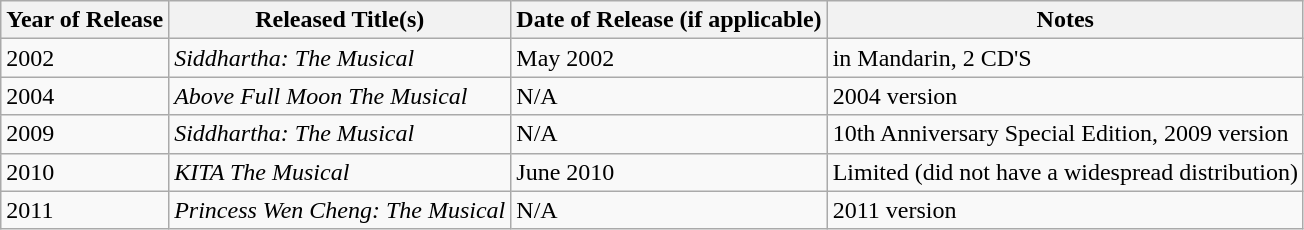<table class="wikitable" >
<tr>
<th>Year of Release</th>
<th>Released Title(s)</th>
<th>Date of Release (if applicable)</th>
<th>Notes</th>
</tr>
<tr>
<td>2002</td>
<td><em>Siddhartha: The Musical</em></td>
<td>May 2002</td>
<td>in Mandarin, 2 CD'S</td>
</tr>
<tr>
<td>2004</td>
<td><em>Above Full Moon The Musical</em></td>
<td>N/A</td>
<td>2004 version</td>
</tr>
<tr>
<td>2009</td>
<td><em>Siddhartha: The Musical</em></td>
<td>N/A</td>
<td>10th Anniversary Special Edition, 2009 version</td>
</tr>
<tr>
<td>2010</td>
<td><em>KITA The Musical</em></td>
<td>June 2010</td>
<td>Limited (did not have a widespread distribution)</td>
</tr>
<tr>
<td>2011</td>
<td><em>Princess Wen Cheng: The Musical<strong></td>
<td>N/A</td>
<td>2011 version</td>
</tr>
</table>
